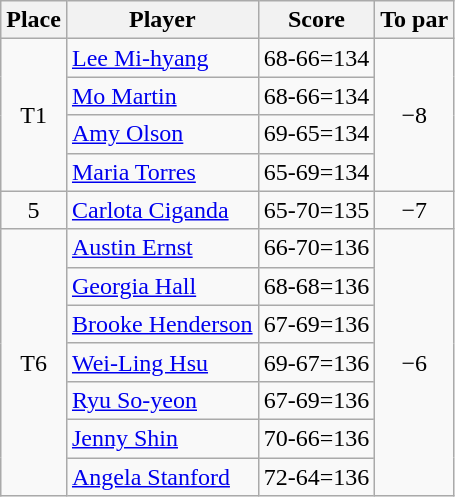<table class="wikitable">
<tr>
<th>Place</th>
<th>Player</th>
<th>Score</th>
<th>To par</th>
</tr>
<tr>
<td rowspan=4 align=center>T1</td>
<td> <a href='#'>Lee Mi-hyang</a></td>
<td align=center>68-66=134</td>
<td rowspan=4 align=center>−8</td>
</tr>
<tr>
<td> <a href='#'>Mo Martin</a></td>
<td align=center>68-66=134</td>
</tr>
<tr>
<td> <a href='#'>Amy Olson</a></td>
<td align=center>69-65=134</td>
</tr>
<tr>
<td> <a href='#'>Maria Torres</a></td>
<td align=center>65-69=134</td>
</tr>
<tr>
<td align=center>5</td>
<td> <a href='#'>Carlota Ciganda</a></td>
<td align=center>65-70=135</td>
<td align=center>−7</td>
</tr>
<tr>
<td rowspan=7 align=center>T6</td>
<td> <a href='#'>Austin Ernst</a></td>
<td align=center>66-70=136</td>
<td rowspan=7 align=center>−6</td>
</tr>
<tr>
<td> <a href='#'>Georgia Hall</a></td>
<td align=center>68-68=136</td>
</tr>
<tr>
<td> <a href='#'>Brooke Henderson</a></td>
<td align=center>67-69=136</td>
</tr>
<tr>
<td> <a href='#'>Wei-Ling Hsu</a></td>
<td align=center>69-67=136</td>
</tr>
<tr>
<td> <a href='#'>Ryu So-yeon</a></td>
<td align=center>67-69=136</td>
</tr>
<tr>
<td> <a href='#'>Jenny Shin</a></td>
<td align=center>70-66=136</td>
</tr>
<tr>
<td> <a href='#'>Angela Stanford</a></td>
<td align=center>72-64=136</td>
</tr>
</table>
